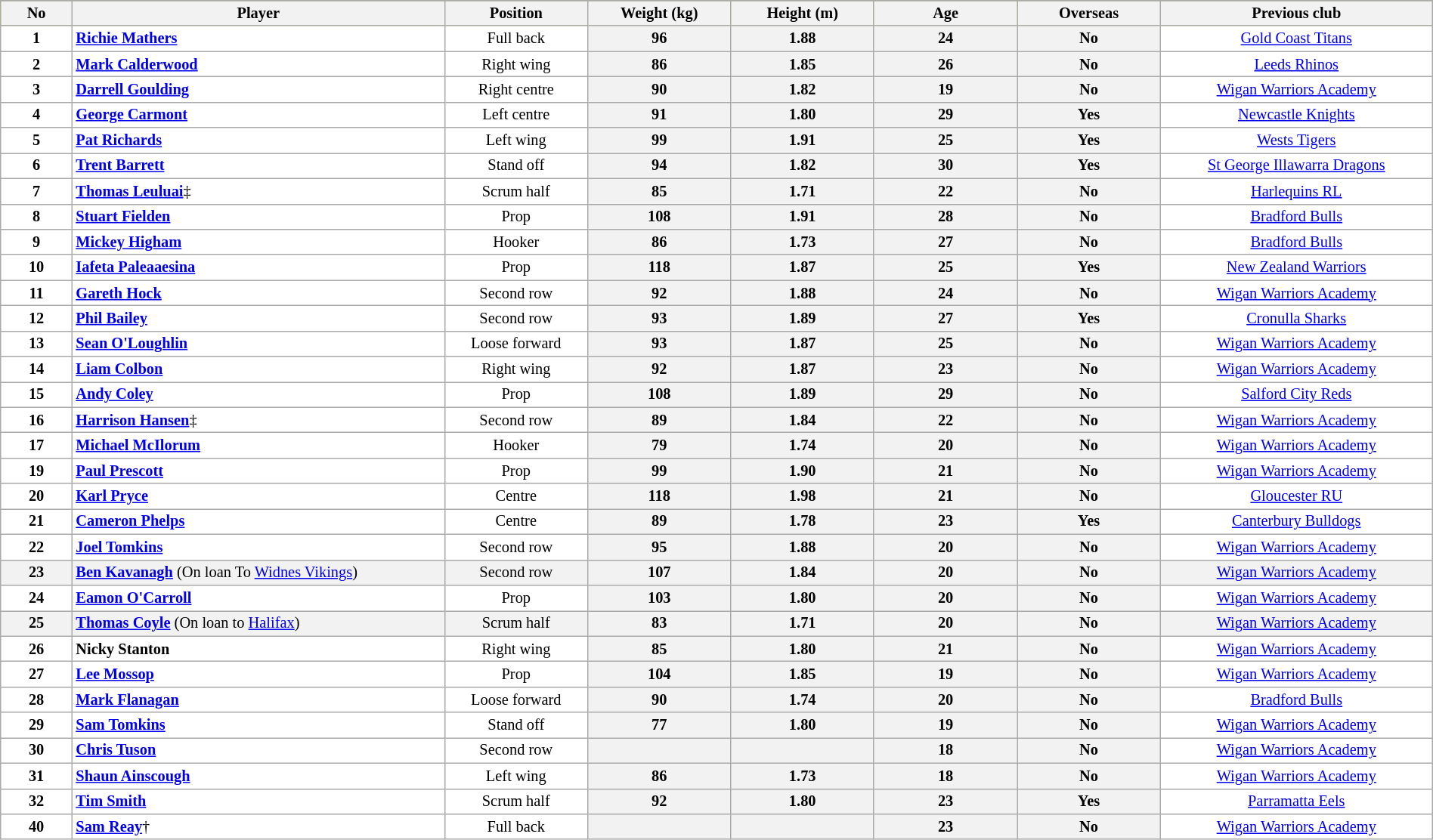<table class="wikitable sortable" width="100%" style="font-size:85%">
<tr bgcolor="#fff000">
</tr>
<tr bgcolor="#fff000">
<th width=5%>No</th>
<th !width=31%>Player</th>
<th width=10%>Position</th>
<th width=10%>Weight (kg)</th>
<th width=10%>Height (m)</th>
<th width=5%>Age</th>
<th width=10%>Overseas</th>
<th width=19%>Previous club</th>
</tr>
<tr bgcolor=#FFFFFF>
<td align=center><strong>1</strong></td>
<td><strong> <a href='#'>Richie Mathers</a></strong></td>
<td align=center>Full back</td>
<th width=10%>96</th>
<th width=10%>1.88</th>
<th width=10%>24</th>
<th width=10%>No</th>
<td align=center><a href='#'>Gold Coast Titans</a></td>
</tr>
<tr bgcolor=#FFFFFF>
<td align=center><strong>2</strong></td>
<td><strong> <a href='#'>Mark Calderwood</a></strong></td>
<td align=center>Right wing</td>
<th width=10%>86</th>
<th width=10%>1.85</th>
<th width=10%>26</th>
<th width=10%>No</th>
<td align=center><a href='#'>Leeds Rhinos</a></td>
</tr>
<tr bgcolor=#FFFFFF>
<td align=center><strong>3</strong></td>
<td><strong> <a href='#'>Darrell Goulding</a></strong></td>
<td align=center>Right centre</td>
<th width=10%>90</th>
<th width=10%>1.82</th>
<th width=10%>19</th>
<th width=10%>No</th>
<td align=center><a href='#'>Wigan Warriors Academy</a></td>
</tr>
<tr bgcolor=#FFFFFF>
<td align=center><strong>4</strong></td>
<td><strong> <a href='#'>George Carmont</a></strong></td>
<td align=center>Left centre</td>
<th width=10%>91</th>
<th width=10%>1.80</th>
<th width=10%>29</th>
<th width=10%>Yes</th>
<td align=center><a href='#'>Newcastle Knights</a></td>
</tr>
<tr bgcolor=#FFFFFF>
<td align=center><strong>5</strong></td>
<td><strong><a href='#'>Pat Richards</a></strong></td>
<td align=center>Left wing</td>
<th width=10%>99</th>
<th width=10%>1.91</th>
<th width=10%>25</th>
<th width=10%>Yes</th>
<td align=center><a href='#'>Wests Tigers</a></td>
</tr>
<tr bgcolor=#FFFFFF>
<td align=center><strong>6</strong></td>
<td><strong><a href='#'>Trent Barrett</a></strong></td>
<td align=center>Stand off</td>
<th width=10%>94</th>
<th width=10%>1.82</th>
<th width=10%>30</th>
<th width=10%>Yes</th>
<td align=center><a href='#'>St George Illawarra Dragons</a></td>
</tr>
<tr bgcolor=#FFFFFF>
<td align=center><strong>7</strong></td>
<td><strong><a href='#'>Thomas Leuluai</a></strong>‡</td>
<td align=center>Scrum half</td>
<th width=10%>85</th>
<th width=10%>1.71</th>
<th width=10%>22</th>
<th width=10%>No</th>
<td align=center><a href='#'>Harlequins RL</a></td>
</tr>
<tr bgcolor=#FFFFFF>
<td align=center><strong>8</strong></td>
<td><strong><a href='#'>Stuart Fielden</a></strong></td>
<td align=center>Prop</td>
<th width=10%>108</th>
<th width=10%>1.91</th>
<th width=10%>28</th>
<th width=10%>No</th>
<td align=center><a href='#'>Bradford Bulls</a></td>
</tr>
<tr bgcolor=#FFFFFF>
<td align=center><strong>9</strong></td>
<td><strong><a href='#'>Mickey Higham</a></strong></td>
<td align=center>Hooker</td>
<th width=10%>86</th>
<th width=10%>1.73</th>
<th width=10%>27</th>
<th width=10%>No</th>
<td align=center><a href='#'>Bradford Bulls</a></td>
</tr>
<tr bgcolor=#FFFFFF>
<td align=center><strong>10</strong></td>
<td><strong><a href='#'>Iafeta Paleaaesina</a></strong></td>
<td align=center>Prop</td>
<th width=10%>118</th>
<th width=10%>1.87</th>
<th width=10%>25</th>
<th width=10%>Yes</th>
<td align=center><a href='#'>New Zealand Warriors</a></td>
</tr>
<tr bgcolor=#FFFFFF>
<td align=center><strong>11</strong></td>
<td><strong><a href='#'>Gareth Hock</a></strong></td>
<td align=center>Second row</td>
<th width=10%>92</th>
<th width=10%>1.88</th>
<th width=10%>24</th>
<th width=10%>No</th>
<td align=center><a href='#'>Wigan Warriors Academy</a></td>
</tr>
<tr bgcolor=#FFFFFF>
<td align=center><strong>12</strong></td>
<td><strong><a href='#'>Phil Bailey</a></strong></td>
<td align=center>Second row</td>
<th width=10%>93</th>
<th width=10%>1.89</th>
<th width=10%>27</th>
<th width=10%>Yes</th>
<td align=center><a href='#'>Cronulla Sharks</a></td>
</tr>
<tr bgcolor=#FFFFFF>
<td align=center><strong>13</strong></td>
<td><strong><a href='#'>Sean O'Loughlin</a></strong></td>
<td align=center>Loose forward</td>
<th width=10%>93</th>
<th width=10%>1.87</th>
<th width=10%>25</th>
<th width=10%>No</th>
<td align=center><a href='#'>Wigan Warriors Academy</a></td>
</tr>
<tr bgcolor=#FFFFFF>
<td align=center><strong>14</strong></td>
<td><strong><a href='#'>Liam Colbon</a></strong></td>
<td align=center>Right wing</td>
<th width=10%>92</th>
<th width=10%>1.87</th>
<th width=10%>23</th>
<th width=10%>No</th>
<td align=center><a href='#'>Wigan Warriors Academy</a></td>
</tr>
<tr bgcolor=#FFFFFF>
<td align=center><strong>15</strong></td>
<td><strong><a href='#'>Andy Coley</a></strong></td>
<td align=center>Prop</td>
<th width=10%>108</th>
<th width=10%>1.89</th>
<th width=10%>29</th>
<th width=10%>No</th>
<td align=center><a href='#'>Salford City Reds</a></td>
</tr>
<tr bgcolor=#FFFFFF>
<td align=center><strong>16</strong></td>
<td><strong><a href='#'>Harrison Hansen</a></strong>‡</td>
<td align=center>Second row</td>
<th width=10%>89</th>
<th width=10%>1.84</th>
<th width=10%>22</th>
<th width=10%>No</th>
<td align=center><a href='#'>Wigan Warriors Academy</a></td>
</tr>
<tr bgcolor=#FFFFFF>
<td align=center><strong>17</strong></td>
<td><strong><a href='#'>Michael McIlorum</a></strong></td>
<td align=center>Hooker</td>
<th width=10%>79</th>
<th width=10%>1.74</th>
<th width=10%>20</th>
<th width=10%>No</th>
<td align=center><a href='#'>Wigan Warriors Academy</a></td>
</tr>
<tr bgcolor=#FFFFFF>
<td align=center><strong>19</strong></td>
<td><strong><a href='#'>Paul Prescott</a></strong></td>
<td align=center>Prop</td>
<th width=10%>99</th>
<th width=10%>1.90</th>
<th width=10%>21</th>
<th width=10%>No</th>
<td align=center><a href='#'>Wigan Warriors Academy</a></td>
</tr>
<tr bgcolor=#FFFFFF>
<td align=center><strong>20</strong></td>
<td><strong><a href='#'>Karl Pryce</a></strong></td>
<td align=center>Centre</td>
<th width=10%>118</th>
<th width=10%>1.98</th>
<th width=10%>21</th>
<th width=10%>No</th>
<td align=center><a href='#'>Gloucester RU</a></td>
</tr>
<tr bgcolor=#FFFFFF>
<td align=center><strong>21</strong></td>
<td><strong><a href='#'>Cameron Phelps</a></strong></td>
<td align=center>Centre</td>
<th width=10%>89</th>
<th width=10%>1.78</th>
<th width=10%>23</th>
<th width=10%>Yes</th>
<td align=center><a href='#'>Canterbury Bulldogs</a></td>
</tr>
<tr bgcolor=#FFFFFF>
<td align=center><strong>22</strong></td>
<td><strong><a href='#'>Joel Tomkins</a></strong></td>
<td align=center>Second row</td>
<th width=10%>95</th>
<th width=10%>1.88</th>
<th width=10%>20</th>
<th width=10%>No</th>
<td align=center><a href='#'>Wigan Warriors Academy</a></td>
</tr>
<tr bgcolor=#f2f2f2>
<td align=center><strong>23</strong></td>
<td><strong><a href='#'>Ben Kavanagh</a></strong> (On loan To <a href='#'>Widnes Vikings</a>)</td>
<td align=center>Second row</td>
<th width=10%>107</th>
<th width=10%>1.84</th>
<th width=10%>20</th>
<th width=10%>No</th>
<td align=center><a href='#'>Wigan Warriors Academy</a></td>
</tr>
<tr bgcolor=#FFFFFF>
<td align=center><strong>24</strong></td>
<td><strong><a href='#'>Eamon O'Carroll</a></strong></td>
<td align=center>Prop</td>
<th width=10%>103</th>
<th width=10%>1.80</th>
<th width=10%>20</th>
<th width=10%>No</th>
<td align=center><a href='#'>Wigan Warriors Academy</a></td>
</tr>
<tr bgcolor=#f2f2f2>
<td align=center><strong>25</strong></td>
<td><strong><a href='#'>Thomas Coyle</a></strong> (On loan to <a href='#'>Halifax</a>)</td>
<td align=center>Scrum half</td>
<th width=10%>83</th>
<th width=10%>1.71</th>
<th width=10%>20</th>
<th width=10%>No</th>
<td align=center><a href='#'>Wigan Warriors Academy</a></td>
</tr>
<tr bgcolor=#FFFFFF>
<td align=center><strong>26</strong></td>
<td><strong>Nicky Stanton</strong></td>
<td align=center>Right wing</td>
<th width=10%>85</th>
<th width=10%>1.80</th>
<th width=10%>21</th>
<th width=10%>No</th>
<td align=center><a href='#'>Wigan Warriors Academy</a></td>
</tr>
<tr bgcolor=#FFFFFF>
<td align=center><strong>27</strong></td>
<td><strong><a href='#'>Lee Mossop</a></strong></td>
<td align=center>Prop</td>
<th width=10%>104</th>
<th width=10%>1.85</th>
<th width=10%>19</th>
<th width=10%>No</th>
<td align=center><a href='#'>Wigan Warriors Academy</a></td>
</tr>
<tr bgcolor=#FFFFFF>
<td align=center><strong>28</strong></td>
<td><strong><a href='#'>Mark Flanagan</a></strong></td>
<td align=center>Loose forward</td>
<th width=10%>90</th>
<th width=10%>1.74</th>
<th width=10%>20</th>
<th width=10%>No</th>
<td align=center><a href='#'>Bradford Bulls</a></td>
</tr>
<tr bgcolor=#FFFFFF>
<td align=center><strong>29</strong></td>
<td><strong><a href='#'>Sam Tomkins</a></strong></td>
<td align=center>Stand off</td>
<th width=10%>77</th>
<th width=10%>1.80</th>
<th width=10%>19</th>
<th width=10%>No</th>
<td align=center><a href='#'>Wigan Warriors Academy</a></td>
</tr>
<tr bgcolor=#FFFFFF>
<td align=center><strong>30</strong></td>
<td><strong><a href='#'>Chris Tuson</a></strong></td>
<td align=center>Second row</td>
<th width=10%></th>
<th width=10%></th>
<th width=10%>18</th>
<th width=10%>No</th>
<td align=center><a href='#'>Wigan Warriors Academy</a></td>
</tr>
<tr bgcolor=#FFFFFF>
<td align=center><strong>31</strong></td>
<td><strong><a href='#'>Shaun Ainscough</a></strong></td>
<td align=center>Left wing</td>
<th width=10%>86</th>
<th width=10%>1.73</th>
<th width=10%>18</th>
<th width=10%>No</th>
<td align=center><a href='#'>Wigan Warriors Academy</a></td>
</tr>
<tr bgcolor=#FFFFFF>
<td align=center><strong>32</strong></td>
<td><strong><a href='#'>Tim Smith</a></strong></td>
<td align=center>Scrum half</td>
<th width=10%>92</th>
<th width=10%>1.80</th>
<th width=10%>23</th>
<th width=10%>Yes</th>
<td align=center><a href='#'>Parramatta Eels</a></td>
</tr>
<tr bgcolor=#FFFFFF>
<td align=center><strong>40</strong></td>
<td><strong><a href='#'>Sam Reay</a></strong>†</td>
<td align=center>Full back</td>
<th width=10%></th>
<th width=10%></th>
<th width=10%>23</th>
<th width=10%>No</th>
<td align=center><a href='#'>Wigan Warriors Academy</a></td>
</tr>
</table>
